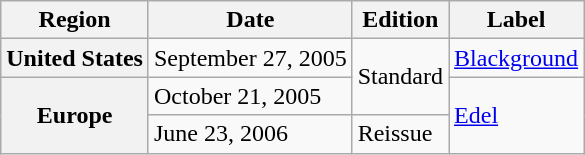<table class="wikitable plainrowheaders">
<tr>
<th scope="col">Region</th>
<th scope="col">Date</th>
<th scope="col">Edition</th>
<th scope="col">Label</th>
</tr>
<tr>
<th scope="row">United States</th>
<td>September 27, 2005</td>
<td rowspan="2">Standard</td>
<td><a href='#'>Blackground</a></td>
</tr>
<tr>
<th scope="row" rowspan="2">Europe</th>
<td>October 21, 2005</td>
<td rowspan="2"><a href='#'>Edel</a></td>
</tr>
<tr>
<td>June 23, 2006</td>
<td>Reissue</td>
</tr>
</table>
